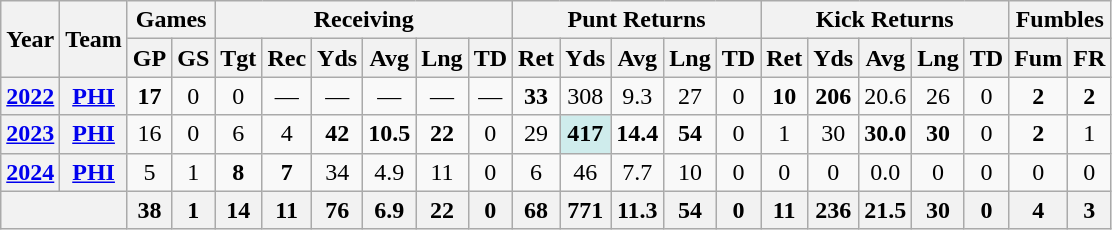<table class="wikitable" style="text-align:center;">
<tr>
<th rowspan="2">Year</th>
<th rowspan="2">Team</th>
<th colspan="2">Games</th>
<th colspan="6">Receiving</th>
<th colspan="5">Punt Returns</th>
<th colspan="5">Kick Returns</th>
<th colspan="2">Fumbles</th>
</tr>
<tr>
<th>GP</th>
<th>GS</th>
<th>Tgt</th>
<th>Rec</th>
<th>Yds</th>
<th>Avg</th>
<th>Lng</th>
<th>TD</th>
<th>Ret</th>
<th>Yds</th>
<th>Avg</th>
<th>Lng</th>
<th>TD</th>
<th>Ret</th>
<th>Yds</th>
<th>Avg</th>
<th>Lng</th>
<th>TD</th>
<th>Fum</th>
<th>FR</th>
</tr>
<tr>
<th><a href='#'>2022</a></th>
<th><a href='#'>PHI</a></th>
<td><strong>17</strong></td>
<td>0</td>
<td>0</td>
<td>—</td>
<td>—</td>
<td>—</td>
<td>—</td>
<td>—</td>
<td><strong>33</strong></td>
<td>308</td>
<td>9.3</td>
<td>27</td>
<td>0</td>
<td><strong>10</strong></td>
<td><strong>206</strong></td>
<td>20.6</td>
<td>26</td>
<td>0</td>
<td><strong>2</strong></td>
<td><strong>2</strong></td>
</tr>
<tr>
<th><a href='#'>2023</a></th>
<th><a href='#'>PHI</a></th>
<td>16</td>
<td>0</td>
<td>6</td>
<td>4</td>
<td><strong>42</strong></td>
<td><strong>10.5</strong></td>
<td><strong>22</strong></td>
<td>0</td>
<td>29</td>
<td style="background:#cfecec;"><strong>417</strong></td>
<td><strong>14.4</strong></td>
<td><strong>54</strong></td>
<td>0</td>
<td>1</td>
<td>30</td>
<td><strong>30.0</strong></td>
<td><strong>30</strong></td>
<td>0</td>
<td><strong>2</strong></td>
<td>1</td>
</tr>
<tr>
<th><a href='#'>2024</a></th>
<th><a href='#'>PHI</a></th>
<td>5</td>
<td>1</td>
<td><strong>8</strong></td>
<td><strong>7</strong></td>
<td>34</td>
<td>4.9</td>
<td>11</td>
<td>0</td>
<td>6</td>
<td>46</td>
<td>7.7</td>
<td>10</td>
<td>0</td>
<td>0</td>
<td>0</td>
<td>0.0</td>
<td>0</td>
<td>0</td>
<td>0</td>
<td>0</td>
</tr>
<tr>
<th colspan="2"></th>
<th>38</th>
<th>1</th>
<th>14</th>
<th>11</th>
<th>76</th>
<th>6.9</th>
<th>22</th>
<th>0</th>
<th>68</th>
<th>771</th>
<th>11.3</th>
<th>54</th>
<th>0</th>
<th>11</th>
<th>236</th>
<th>21.5</th>
<th>30</th>
<th>0</th>
<th>4</th>
<th>3</th>
</tr>
</table>
